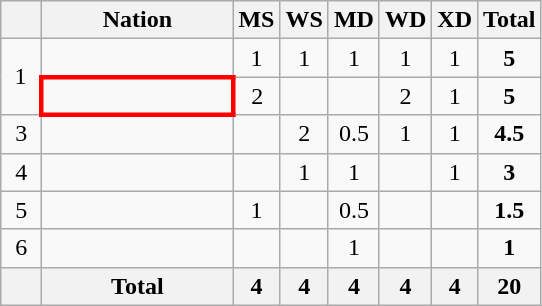<table class="wikitable" style="text-align:center">
<tr>
<th width="20"></th>
<th width="120">Nation</th>
<th width="20">MS</th>
<th width="20">WS</th>
<th width="20">MD</th>
<th width="20">WD</th>
<th width="20">XD</th>
<th>Total</th>
</tr>
<tr>
<td rowspan=2"">1</td>
<td align=left></td>
<td>1</td>
<td>1</td>
<td>1</td>
<td>1</td>
<td>1</td>
<td><strong>5</strong></td>
</tr>
<tr>
<td align=left style="border: 3px solid red"><strong></strong></td>
<td>2</td>
<td></td>
<td></td>
<td>2</td>
<td>1</td>
<td><strong>5</strong></td>
</tr>
<tr>
<td>3</td>
<td align=left></td>
<td></td>
<td>2</td>
<td>0.5</td>
<td>1</td>
<td>1</td>
<td><strong>4.5</strong></td>
</tr>
<tr>
<td>4</td>
<td align=left></td>
<td></td>
<td>1</td>
<td>1</td>
<td></td>
<td>1</td>
<td><strong>3</strong></td>
</tr>
<tr>
<td>5</td>
<td align=left></td>
<td>1</td>
<td></td>
<td>0.5</td>
<td></td>
<td></td>
<td><strong>1.5</strong></td>
</tr>
<tr>
<td>6</td>
<td align=left></td>
<td></td>
<td></td>
<td>1</td>
<td></td>
<td></td>
<td><strong>1</strong></td>
</tr>
<tr>
<th></th>
<th align=left>Total</th>
<th>4</th>
<th>4</th>
<th>4</th>
<th>4</th>
<th>4</th>
<th>20</th>
</tr>
</table>
